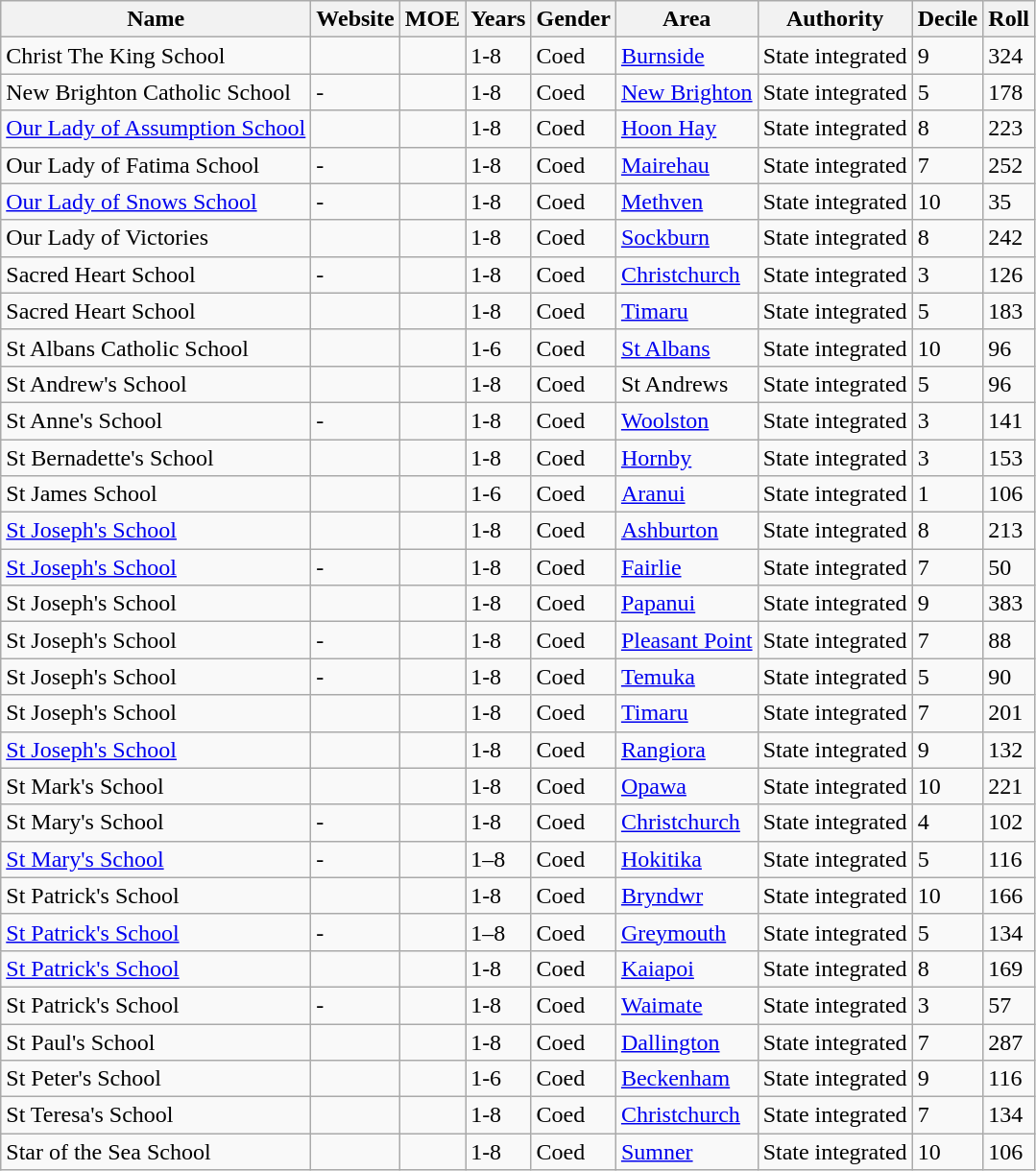<table class="wikitable sortable">
<tr>
<th>Name</th>
<th>Website</th>
<th>MOE</th>
<th>Years</th>
<th>Gender</th>
<th>Area</th>
<th>Authority</th>
<th>Decile</th>
<th>Roll</th>
</tr>
<tr>
<td>Christ The King School</td>
<td></td>
<td></td>
<td>1-8</td>
<td>Coed</td>
<td><a href='#'>Burnside</a></td>
<td>State integrated</td>
<td>9</td>
<td>324</td>
</tr>
<tr>
<td>New Brighton Catholic School</td>
<td>-</td>
<td></td>
<td>1-8</td>
<td>Coed</td>
<td><a href='#'>New Brighton</a></td>
<td>State integrated</td>
<td>5</td>
<td>178</td>
</tr>
<tr>
<td><a href='#'>Our Lady of Assumption School</a></td>
<td></td>
<td></td>
<td>1-8</td>
<td>Coed</td>
<td><a href='#'>Hoon Hay</a></td>
<td>State integrated</td>
<td>8</td>
<td>223</td>
</tr>
<tr>
<td>Our Lady of Fatima School</td>
<td>-</td>
<td></td>
<td>1-8</td>
<td>Coed</td>
<td><a href='#'>Mairehau</a></td>
<td>State integrated</td>
<td>7</td>
<td>252</td>
</tr>
<tr>
<td><a href='#'>Our Lady of Snows School</a></td>
<td>-</td>
<td></td>
<td>1-8</td>
<td>Coed</td>
<td><a href='#'>Methven</a></td>
<td>State integrated</td>
<td>10</td>
<td>35</td>
</tr>
<tr>
<td>Our Lady of Victories</td>
<td></td>
<td></td>
<td>1-8</td>
<td>Coed</td>
<td><a href='#'>Sockburn</a></td>
<td>State integrated</td>
<td>8</td>
<td>242</td>
</tr>
<tr>
<td>Sacred Heart School</td>
<td>-</td>
<td></td>
<td>1-8</td>
<td>Coed</td>
<td><a href='#'>Christchurch</a></td>
<td>State integrated</td>
<td>3</td>
<td>126</td>
</tr>
<tr>
<td>Sacred Heart School</td>
<td></td>
<td></td>
<td>1-8</td>
<td>Coed</td>
<td><a href='#'>Timaru</a></td>
<td>State integrated</td>
<td>5</td>
<td>183</td>
</tr>
<tr>
<td>St Albans Catholic School</td>
<td></td>
<td></td>
<td>1-6</td>
<td>Coed</td>
<td><a href='#'>St Albans</a></td>
<td>State integrated</td>
<td>10</td>
<td>96</td>
</tr>
<tr>
<td>St Andrew's School</td>
<td></td>
<td></td>
<td>1-8</td>
<td>Coed</td>
<td>St Andrews</td>
<td>State integrated</td>
<td>5</td>
<td>96</td>
</tr>
<tr>
<td>St Anne's School</td>
<td>-</td>
<td></td>
<td>1-8</td>
<td>Coed</td>
<td><a href='#'>Woolston</a></td>
<td>State integrated</td>
<td>3</td>
<td>141</td>
</tr>
<tr>
<td>St Bernadette's School</td>
<td></td>
<td></td>
<td>1-8</td>
<td>Coed</td>
<td><a href='#'>Hornby</a></td>
<td>State integrated</td>
<td>3</td>
<td>153</td>
</tr>
<tr>
<td>St James School</td>
<td></td>
<td></td>
<td>1-6</td>
<td>Coed</td>
<td><a href='#'>Aranui</a></td>
<td>State integrated</td>
<td>1</td>
<td>106</td>
</tr>
<tr>
<td><a href='#'>St Joseph's School</a></td>
<td></td>
<td></td>
<td>1-8</td>
<td>Coed</td>
<td><a href='#'>Ashburton</a></td>
<td>State integrated</td>
<td>8</td>
<td>213</td>
</tr>
<tr>
<td><a href='#'>St Joseph's School</a></td>
<td>-</td>
<td></td>
<td>1-8</td>
<td>Coed</td>
<td><a href='#'>Fairlie</a></td>
<td>State integrated</td>
<td>7</td>
<td>50</td>
</tr>
<tr>
<td>St Joseph's School</td>
<td></td>
<td></td>
<td>1-8</td>
<td>Coed</td>
<td><a href='#'>Papanui</a></td>
<td>State integrated</td>
<td>9</td>
<td>383</td>
</tr>
<tr>
<td>St Joseph's School</td>
<td>-</td>
<td></td>
<td>1-8</td>
<td>Coed</td>
<td><a href='#'>Pleasant Point</a></td>
<td>State integrated</td>
<td>7</td>
<td>88</td>
</tr>
<tr>
<td>St Joseph's School</td>
<td>-</td>
<td></td>
<td>1-8</td>
<td>Coed</td>
<td><a href='#'>Temuka</a></td>
<td>State integrated</td>
<td>5</td>
<td>90</td>
</tr>
<tr>
<td>St Joseph's School</td>
<td></td>
<td></td>
<td>1-8</td>
<td>Coed</td>
<td><a href='#'>Timaru</a></td>
<td>State integrated</td>
<td>7</td>
<td>201</td>
</tr>
<tr>
<td><a href='#'>St Joseph's School</a></td>
<td></td>
<td></td>
<td>1-8</td>
<td>Coed</td>
<td><a href='#'>Rangiora</a></td>
<td>State integrated</td>
<td>9</td>
<td>132</td>
</tr>
<tr>
<td>St Mark's School</td>
<td></td>
<td></td>
<td>1-8</td>
<td>Coed</td>
<td><a href='#'>Opawa</a></td>
<td>State integrated</td>
<td>10</td>
<td>221</td>
</tr>
<tr>
<td>St Mary's School</td>
<td>-</td>
<td></td>
<td>1-8</td>
<td>Coed</td>
<td><a href='#'>Christchurch</a></td>
<td>State integrated</td>
<td>4</td>
<td>102</td>
</tr>
<tr>
<td><a href='#'>St Mary's School</a></td>
<td>-</td>
<td></td>
<td>1–8</td>
<td>Coed</td>
<td><a href='#'>Hokitika</a></td>
<td>State integrated</td>
<td>5</td>
<td>116</td>
</tr>
<tr>
<td>St Patrick's School</td>
<td></td>
<td></td>
<td>1-8</td>
<td>Coed</td>
<td><a href='#'>Bryndwr</a></td>
<td>State integrated</td>
<td>10</td>
<td>166</td>
</tr>
<tr>
<td><a href='#'>St Patrick's School</a></td>
<td>-</td>
<td></td>
<td>1–8</td>
<td>Coed</td>
<td><a href='#'>Greymouth</a></td>
<td>State integrated</td>
<td>5</td>
<td>134</td>
</tr>
<tr>
<td><a href='#'>St Patrick's School</a></td>
<td></td>
<td></td>
<td>1-8</td>
<td>Coed</td>
<td><a href='#'>Kaiapoi</a></td>
<td>State integrated</td>
<td>8</td>
<td>169</td>
</tr>
<tr>
<td>St Patrick's School</td>
<td>-</td>
<td></td>
<td>1-8</td>
<td>Coed</td>
<td><a href='#'>Waimate</a></td>
<td>State integrated</td>
<td>3</td>
<td>57</td>
</tr>
<tr>
<td>St Paul's School</td>
<td></td>
<td></td>
<td>1-8</td>
<td>Coed</td>
<td><a href='#'>Dallington</a></td>
<td>State integrated</td>
<td>7</td>
<td>287</td>
</tr>
<tr>
<td>St Peter's School</td>
<td></td>
<td></td>
<td>1-6</td>
<td>Coed</td>
<td><a href='#'>Beckenham</a></td>
<td>State integrated</td>
<td>9</td>
<td>116</td>
</tr>
<tr>
<td>St Teresa's School</td>
<td></td>
<td></td>
<td>1-8</td>
<td>Coed</td>
<td><a href='#'>Christchurch</a></td>
<td>State integrated</td>
<td>7</td>
<td>134</td>
</tr>
<tr>
<td>Star of the Sea School</td>
<td></td>
<td></td>
<td>1-8</td>
<td>Coed</td>
<td><a href='#'>Sumner</a></td>
<td>State integrated</td>
<td>10</td>
<td>106</td>
</tr>
</table>
